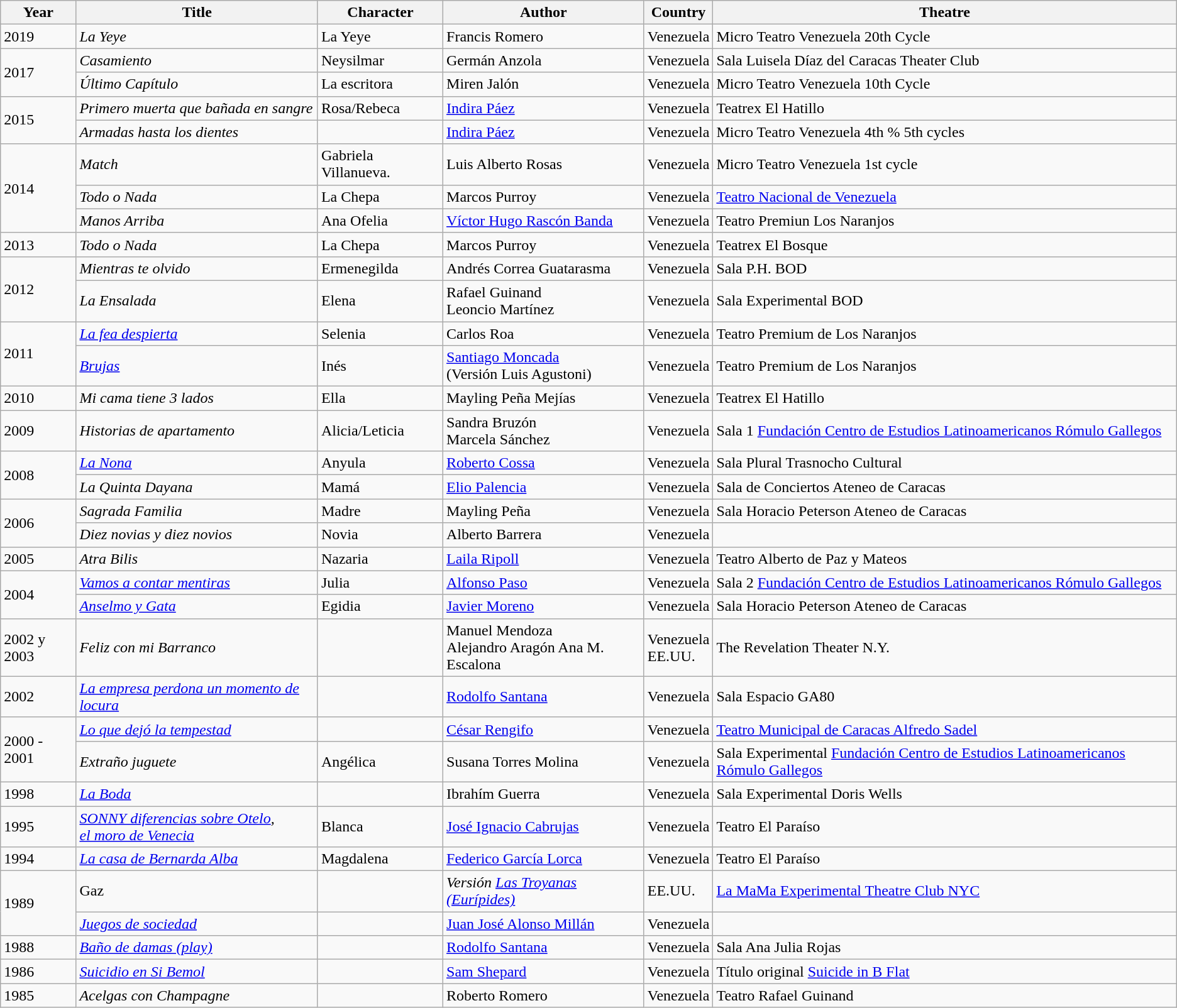<table class="wikitable sortable">
<tr>
<th>Year</th>
<th>Title</th>
<th>Character</th>
<th>Author</th>
<th>Country</th>
<th>Theatre</th>
</tr>
<tr>
<td>2019</td>
<td><em>La Yeye</em></td>
<td>La Yeye</td>
<td>Francis Romero</td>
<td>Venezuela</td>
<td>Micro Teatro Venezuela 20th Cycle</td>
</tr>
<tr>
<td rowspan="2">2017</td>
<td><em>Casamiento</em></td>
<td>Neysilmar</td>
<td>Germán Anzola</td>
<td>Venezuela</td>
<td>Sala Luisela Díaz del Caracas Theater Club</td>
</tr>
<tr>
<td><em>Último Capítulo</em></td>
<td>La escritora</td>
<td>Miren Jalón</td>
<td>Venezuela</td>
<td>Micro Teatro Venezuela 10th Cycle</td>
</tr>
<tr>
<td rowspan="2">2015</td>
<td><em>Primero muerta que bañada en sangre</em></td>
<td>Rosa/Rebeca</td>
<td><a href='#'>Indira Páez</a></td>
<td>Venezuela</td>
<td>Teatrex El Hatillo</td>
</tr>
<tr>
<td><em>Armadas hasta los dientes</em></td>
<td></td>
<td><a href='#'>Indira Páez</a></td>
<td>Venezuela</td>
<td>Micro Teatro Venezuela 4th % 5th cycles</td>
</tr>
<tr>
<td rowspan="3">2014</td>
<td><em>Match</em></td>
<td>Gabriela Villanueva.</td>
<td>Luis Alberto Rosas</td>
<td>Venezuela</td>
<td>Micro Teatro Venezuela 1st cycle</td>
</tr>
<tr>
<td><em>Todo o Nada</em></td>
<td>La Chepa</td>
<td>Marcos Purroy</td>
<td>Venezuela</td>
<td><a href='#'>Teatro Nacional de Venezuela</a></td>
</tr>
<tr>
<td><em>Manos Arriba</em></td>
<td>Ana Ofelia</td>
<td><a href='#'>Víctor Hugo Rascón Banda</a></td>
<td>Venezuela</td>
<td>Teatro Premiun Los Naranjos</td>
</tr>
<tr>
<td>2013</td>
<td><em>Todo o Nada</em></td>
<td>La Chepa</td>
<td>Marcos Purroy</td>
<td>Venezuela</td>
<td>Teatrex El Bosque</td>
</tr>
<tr>
<td rowspan="2">2012</td>
<td><em>Mientras te olvido</em></td>
<td>Ermenegilda</td>
<td>Andrés Correa Guatarasma</td>
<td>Venezuela</td>
<td>Sala P.H. BOD</td>
</tr>
<tr>
<td><em>La Ensalada</em></td>
<td>Elena</td>
<td>Rafael Guinand<br>Leoncio Martínez</td>
<td>Venezuela</td>
<td>Sala Experimental BOD</td>
</tr>
<tr>
<td rowspan="2">2011</td>
<td><em><a href='#'>La fea despierta</a></em></td>
<td>Selenia</td>
<td>Carlos Roa</td>
<td>Venezuela</td>
<td>Teatro Premium de Los Naranjos</td>
</tr>
<tr>
<td><em><a href='#'>Brujas</a></em></td>
<td>Inés</td>
<td><a href='#'>Santiago Moncada</a><br>(Versión Luis Agustoni)</td>
<td>Venezuela</td>
<td>Teatro Premium de Los Naranjos</td>
</tr>
<tr>
<td>2010</td>
<td><em>Mi cama tiene 3 lados</em></td>
<td>Ella</td>
<td>Mayling Peña Mejías</td>
<td>Venezuela</td>
<td>Teatrex El Hatillo</td>
</tr>
<tr>
<td>2009</td>
<td><em>Historias de apartamento</em></td>
<td>Alicia/Leticia</td>
<td>Sandra Bruzón<br>Marcela Sánchez</td>
<td>Venezuela</td>
<td>Sala 1 <a href='#'>Fundación Centro de Estudios Latinoamericanos Rómulo Gallegos</a></td>
</tr>
<tr>
<td rowspan="2">2008</td>
<td><em><a href='#'>La Nona</a></em></td>
<td>Anyula</td>
<td><a href='#'>Roberto Cossa</a></td>
<td>Venezuela</td>
<td>Sala Plural Trasnocho Cultural</td>
</tr>
<tr>
<td><em>La Quinta Dayana</em></td>
<td>Mamá</td>
<td><a href='#'>Elio Palencia</a></td>
<td>Venezuela</td>
<td>Sala de Conciertos Ateneo de Caracas</td>
</tr>
<tr>
<td rowspan="2">2006</td>
<td><em>Sagrada Familia</em></td>
<td>Madre</td>
<td>Mayling Peña</td>
<td>Venezuela</td>
<td>Sala Horacio Peterson Ateneo de Caracas</td>
</tr>
<tr>
<td><em>Diez novias y diez novios</em></td>
<td>Novia</td>
<td>Alberto Barrera</td>
<td>Venezuela</td>
<td></td>
</tr>
<tr>
<td>2005</td>
<td><em>Atra Bilis</em></td>
<td>Nazaria</td>
<td><a href='#'>Laila Ripoll</a></td>
<td>Venezuela</td>
<td>Teatro Alberto de Paz y Mateos</td>
</tr>
<tr>
<td rowspan="2">2004</td>
<td><em><a href='#'>Vamos a contar mentiras</a></em></td>
<td>Julia</td>
<td><a href='#'>Alfonso Paso</a></td>
<td>Venezuela</td>
<td>Sala 2 <a href='#'>Fundación Centro de Estudios Latinoamericanos Rómulo Gallegos</a></td>
</tr>
<tr>
<td><em><a href='#'>Anselmo y Gata</a></em></td>
<td>Egidia</td>
<td><a href='#'>Javier Moreno</a></td>
<td>Venezuela</td>
<td>Sala Horacio Peterson Ateneo de Caracas</td>
</tr>
<tr>
<td>2002 y 2003</td>
<td><em>Feliz con mi Barranco</em></td>
<td></td>
<td>Manuel Mendoza<br>Alejandro Aragón
Ana M. Escalona</td>
<td>Venezuela<br>EE.UU.</td>
<td>The Revelation Theater N.Y.</td>
</tr>
<tr>
<td>2002</td>
<td><em><a href='#'>La empresa perdona un momento de locura</a></em></td>
<td></td>
<td><a href='#'>Rodolfo Santana</a></td>
<td>Venezuela</td>
<td>Sala Espacio GA80</td>
</tr>
<tr>
<td rowspan="2">2000 - 2001</td>
<td><em><a href='#'>Lo que dejó la tempestad</a></em></td>
<td></td>
<td><a href='#'>César Rengifo</a></td>
<td>Venezuela</td>
<td><a href='#'>Teatro Municipal de Caracas Alfredo Sadel</a></td>
</tr>
<tr>
<td><em>Extraño juguete</em></td>
<td>Angélica</td>
<td>Susana Torres Molina</td>
<td>Venezuela</td>
<td>Sala Experimental <a href='#'>Fundación Centro de Estudios Latinoamericanos Rómulo Gallegos</a></td>
</tr>
<tr>
<td>1998</td>
<td><em><a href='#'>La Boda</a></em></td>
<td></td>
<td>Ibrahím Guerra</td>
<td>Venezuela</td>
<td>Sala Experimental Doris Wells</td>
</tr>
<tr>
<td>1995</td>
<td><em><a href='#'>SONNY diferencias sobre Otelo</a>,</em><br><em><a href='#'>el moro de Venecia</a></em></td>
<td>Blanca</td>
<td><a href='#'>José Ignacio Cabrujas</a></td>
<td>Venezuela</td>
<td>Teatro El Paraíso</td>
</tr>
<tr>
<td>1994</td>
<td><em><a href='#'>La casa de Bernarda Alba</a></em></td>
<td>Magdalena</td>
<td><a href='#'>Federico García Lorca</a></td>
<td>Venezuela</td>
<td>Teatro El Paraíso</td>
</tr>
<tr>
<td rowspan="2">1989</td>
<td>Gaz</td>
<td></td>
<td><em>Versión <a href='#'>Las Troyanas (Eurípides)</a></em></td>
<td>EE.UU.</td>
<td><a href='#'>La MaMa Experimental Theatre Club NYC</a></td>
</tr>
<tr>
<td><em><a href='#'>Juegos de sociedad</a></em></td>
<td></td>
<td><a href='#'>Juan José Alonso Millán</a></td>
<td>Venezuela</td>
<td></td>
</tr>
<tr>
<td>1988</td>
<td><em><a href='#'>Baño de damas (play)</a></em></td>
<td></td>
<td><a href='#'>Rodolfo Santana</a></td>
<td>Venezuela</td>
<td>Sala Ana Julia Rojas</td>
</tr>
<tr>
<td>1986</td>
<td><em><a href='#'>Suicidio en Si Bemol</a></em></td>
<td></td>
<td><a href='#'>Sam Shepard</a></td>
<td>Venezuela</td>
<td>Título original <a href='#'>Suicide in B Flat</a></td>
</tr>
<tr>
<td>1985</td>
<td><em>Acelgas con Champagne</em></td>
<td></td>
<td>Roberto Romero</td>
<td>Venezuela</td>
<td>Teatro Rafael Guinand</td>
</tr>
</table>
